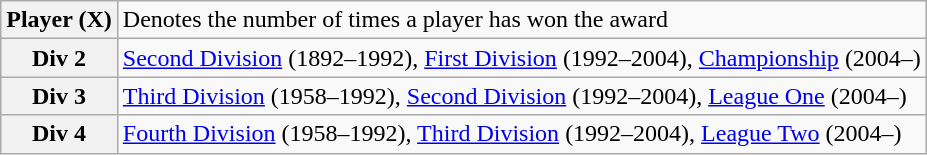<table class="wikitable">
<tr>
<th>Player (X)</th>
<td>Denotes the number of times a player has won the award</td>
</tr>
<tr>
<th>Div 2</th>
<td><a href='#'>Second Division</a> (1892–1992), <a href='#'>First Division</a> (1992–2004), <a href='#'>Championship</a> (2004–)</td>
</tr>
<tr>
<th>Div 3</th>
<td><a href='#'>Third Division</a> (1958–1992), <a href='#'>Second Division</a> (1992–2004), <a href='#'>League One</a> (2004–)</td>
</tr>
<tr>
<th>Div 4</th>
<td><a href='#'>Fourth Division</a> (1958–1992), <a href='#'>Third Division</a> (1992–2004), <a href='#'>League Two</a> (2004–)</td>
</tr>
</table>
